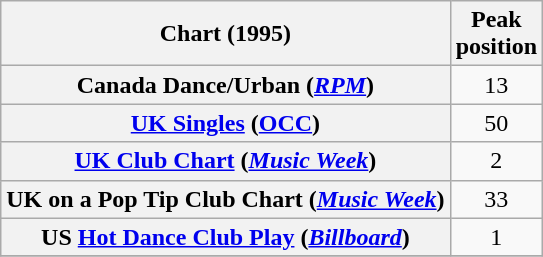<table class="wikitable sortable plainrowheaders" style="text-align:center">
<tr>
<th scope="col">Chart (1995)</th>
<th scope="col">Peak<br>position</th>
</tr>
<tr>
<th scope="row">Canada Dance/Urban (<em><a href='#'>RPM</a></em>)</th>
<td>13</td>
</tr>
<tr>
<th scope="row"><a href='#'>UK Singles</a> (<a href='#'>OCC</a>)</th>
<td>50</td>
</tr>
<tr>
<th scope="row"><a href='#'>UK Club Chart</a> (<em><a href='#'>Music Week</a></em>)</th>
<td>2</td>
</tr>
<tr>
<th scope="row">UK on a Pop Tip Club Chart (<em><a href='#'>Music Week</a></em>)</th>
<td>33</td>
</tr>
<tr>
<th scope="row">US <a href='#'>Hot Dance Club Play</a> (<em><a href='#'>Billboard</a></em>)</th>
<td>1</td>
</tr>
<tr>
</tr>
</table>
